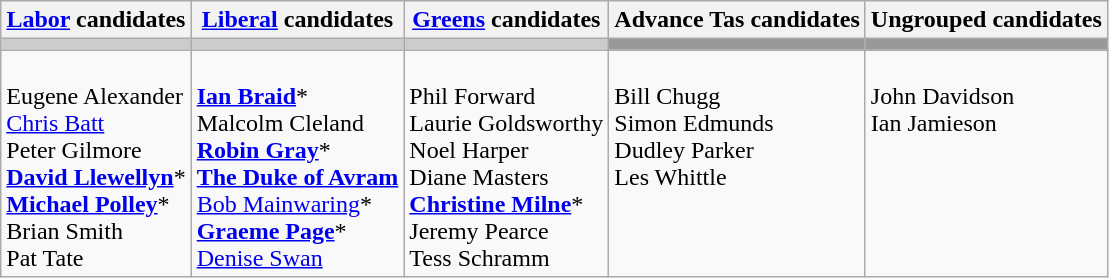<table class="wikitable">
<tr>
<th><a href='#'>Labor</a> candidates</th>
<th><a href='#'>Liberal</a> candidates</th>
<th><a href='#'>Greens</a> candidates</th>
<th>Advance Tas candidates</th>
<th>Ungrouped candidates</th>
</tr>
<tr bgcolor="#cccccc">
<td></td>
<td></td>
<td></td>
<td bgcolor="#999999"></td>
<td bgcolor="#999999"></td>
</tr>
<tr>
<td><br>Eugene Alexander<br>
<a href='#'>Chris Batt</a><br>
Peter Gilmore<br>
<strong><a href='#'>David Llewellyn</a></strong>*<br>
<strong><a href='#'>Michael Polley</a></strong>*<br>
Brian Smith<br>
Pat Tate</td>
<td><br><strong><a href='#'>Ian Braid</a></strong>*<br>
Malcolm Cleland<br>
<strong><a href='#'>Robin Gray</a></strong>*<br>
<strong><a href='#'>The Duke of Avram</a></strong><br>
<a href='#'>Bob Mainwaring</a>*<br>
<strong><a href='#'>Graeme Page</a></strong>*<br>
<a href='#'>Denise Swan</a></td>
<td><br>Phil Forward<br>
Laurie Goldsworthy<br>
Noel Harper<br>
Diane Masters<br>
<strong><a href='#'>Christine Milne</a></strong>*<br>
Jeremy Pearce<br>
Tess Schramm</td>
<td valign=top><br>Bill Chugg<br>
Simon Edmunds<br>
Dudley Parker<br>
Les Whittle</td>
<td valign=top><br>John Davidson<br>
Ian Jamieson</td>
</tr>
</table>
